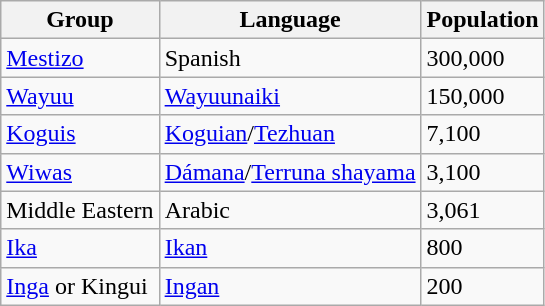<table class="wikitable">
<tr>
<th>Group</th>
<th>Language</th>
<th>Population</th>
</tr>
<tr>
<td><a href='#'>Mestizo</a></td>
<td>Spanish</td>
<td>300,000</td>
</tr>
<tr>
<td><a href='#'>Wayuu</a></td>
<td><a href='#'>Wayuunaiki</a></td>
<td>150,000</td>
</tr>
<tr>
<td><a href='#'>Koguis</a></td>
<td><a href='#'>Koguian</a>/<a href='#'>Tezhuan</a></td>
<td>7,100</td>
</tr>
<tr>
<td><a href='#'>Wiwas</a></td>
<td><a href='#'>Dámana</a>/<a href='#'>Terruna shayama</a></td>
<td>3,100</td>
</tr>
<tr>
<td>Middle Eastern</td>
<td>Arabic</td>
<td>3,061</td>
</tr>
<tr>
<td><a href='#'>Ika</a></td>
<td><a href='#'>Ikan</a></td>
<td>800</td>
</tr>
<tr>
<td><a href='#'>Inga</a> or Kingui</td>
<td><a href='#'>Ingan</a></td>
<td>200</td>
</tr>
</table>
